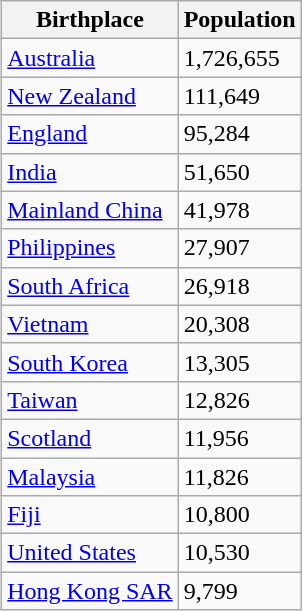<table class="wikitable" style="float:right;">
<tr>
<th>Birthplace</th>
<th>Population</th>
</tr>
<tr>
<td><a href='#'>Australia</a></td>
<td>1,726,655</td>
</tr>
<tr>
<td><a href='#'>New Zealand</a></td>
<td>111,649</td>
</tr>
<tr>
<td><a href='#'>England</a></td>
<td>95,284 </td>
</tr>
<tr>
<td><a href='#'>India</a></td>
<td>51,650</td>
</tr>
<tr>
<td><a href='#'>Mainland China</a></td>
<td>41,978 </td>
</tr>
<tr>
<td><a href='#'>Philippines</a></td>
<td>27,907</td>
</tr>
<tr>
<td><a href='#'>South Africa</a></td>
<td>26,918</td>
</tr>
<tr>
<td><a href='#'>Vietnam</a></td>
<td>20,308</td>
</tr>
<tr>
<td><a href='#'>South Korea</a></td>
<td>13,305</td>
</tr>
<tr>
<td><a href='#'>Taiwan</a></td>
<td>12,826 </td>
</tr>
<tr>
<td><a href='#'>Scotland</a></td>
<td>11,956 </td>
</tr>
<tr>
<td><a href='#'>Malaysia</a></td>
<td>11,826</td>
</tr>
<tr>
<td><a href='#'>Fiji</a></td>
<td>10,800</td>
</tr>
<tr>
<td><a href='#'>United States</a></td>
<td>10,530</td>
</tr>
<tr>
<td><a href='#'>Hong Kong SAR</a></td>
<td>9,799</td>
</tr>
</table>
